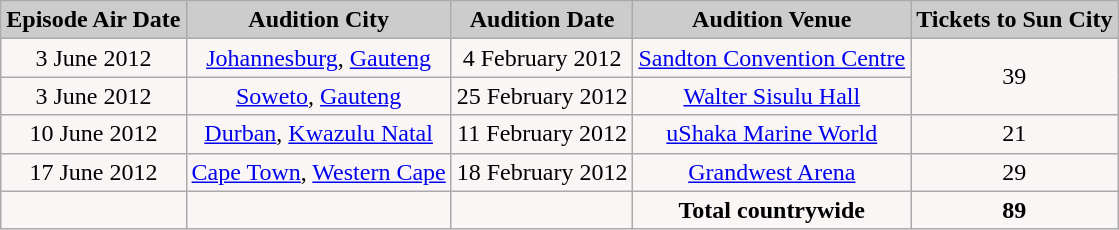<table class="wikitable" border="1">
<tr>
<td bgcolor="#CCCCCC" align="Center"><strong>Episode Air Date</strong></td>
<td bgcolor="#CCCCCC" align="Center"><strong>Audition City</strong></td>
<td bgcolor="#CCCCCC" align="Center"><strong>Audition Date</strong></td>
<td bgcolor="#CCCCCC" align="Center"><strong>Audition Venue</strong></td>
<td bgcolor="#CCCCCC" align="Center"><strong>Tickets to Sun City</strong></td>
</tr>
<tr>
<td align="center" bgcolor="#FAF6F6">3 June 2012</td>
<td align="center" bgcolor="#FAF6F6"><a href='#'>Johannesburg</a>, <a href='#'>Gauteng</a></td>
<td align="center" bgcolor="#FAF6F6">4 February 2012</td>
<td align="center" bgcolor="#FAF6F6"><a href='#'>Sandton Convention Centre</a></td>
<td align="center" bgcolor="#FAF6F6" rowspan="2">39</td>
</tr>
<tr>
<td align="center" bgcolor="#FAF6F6">3 June 2012</td>
<td align="center" bgcolor="#FAF6F6"><a href='#'>Soweto</a>, <a href='#'>Gauteng</a></td>
<td align="center" bgcolor="#FAF6F6">25 February 2012</td>
<td align="center" bgcolor="#FAF6F6"><a href='#'>Walter Sisulu Hall</a></td>
</tr>
<tr>
<td align="center" bgcolor="#FAF6F6">10 June 2012</td>
<td align="center" bgcolor="#FAF6F6"><a href='#'>Durban</a>, <a href='#'>Kwazulu Natal</a></td>
<td align="center" bgcolor="#FAF6F6">11 February 2012</td>
<td align="center" bgcolor="#FAF6F6"><a href='#'>uShaka Marine World</a></td>
<td align="center" bgcolor="#FAF6F6">21 </td>
</tr>
<tr>
<td align="center" bgcolor="#FAF6F6">17 June 2012</td>
<td align="center" bgcolor="#FAF6F6"><a href='#'>Cape Town</a>, <a href='#'>Western Cape</a></td>
<td align="center" bgcolor="#FAF6F6">18 February 2012</td>
<td align="center" bgcolor="#FAF6F6"><a href='#'>Grandwest Arena</a></td>
<td align="center" bgcolor="#FAF6F6">29 </td>
</tr>
<tr>
<td align="center" bgcolor="#FAF6F6"></td>
<td align="center" bgcolor="#FAF6F6"></td>
<td align="center" bgcolor="#FAF6F6"></td>
<td align="center" bgcolor="#FAF6F6"><strong>Total countrywide</strong></td>
<td align="center" bgcolor="#FAF6F6"><strong>89</strong> </td>
</tr>
</table>
